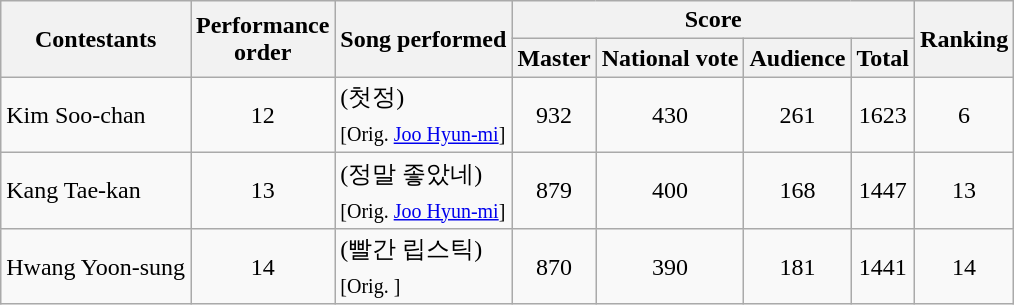<table class="wikitable sortable">
<tr>
<th rowspan=2>Contestants</th>
<th rowspan=2>Performance<br>order</th>
<th rowspan=2>Song performed</th>
<th colspan=4>Score</th>
<th rowspan=2>Ranking</th>
</tr>
<tr>
<th>Master</th>
<th>National vote</th>
<th>Audience</th>
<th>Total</th>
</tr>
<tr>
<td>Kim Soo-chan</td>
<td align=center>12</td>
<td>(첫정)<br><sub>[Orig. <a href='#'>Joo Hyun-mi</a>]</sub></td>
<td align=center>932</td>
<td align=center>430</td>
<td align=center>261</td>
<td align=center>1623</td>
<td align=center>6</td>
</tr>
<tr>
<td>Kang Tae-kan</td>
<td align=center>13</td>
<td>(정말 좋았네)<br><sub>[Orig. <a href='#'>Joo Hyun-mi</a>]</sub></td>
<td align=center>879</td>
<td align=center>400</td>
<td align=center>168</td>
<td align=center>1447</td>
<td align=center>13</td>
</tr>
<tr>
<td>Hwang Yoon-sung</td>
<td align=center>14</td>
<td>(빨간 립스틱)<br><sub>[Orig. ]</sub></td>
<td align=center>870</td>
<td align=center>390</td>
<td align=center>181</td>
<td align=center>1441</td>
<td align=center>14</td>
</tr>
</table>
